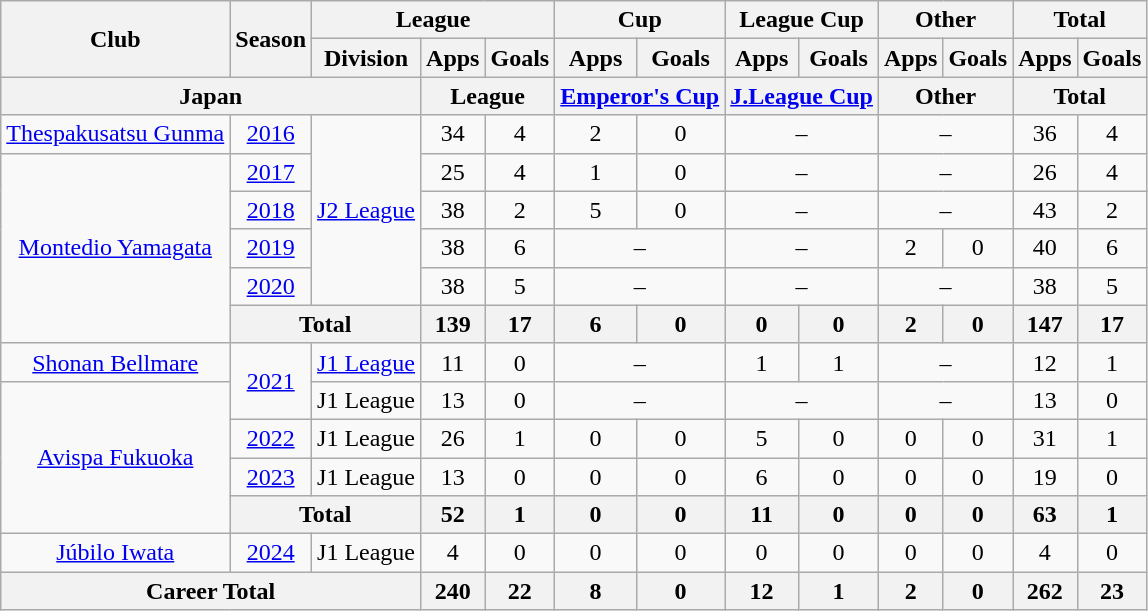<table class="wikitable" style="text-align: center">
<tr>
<th rowspan="2">Club</th>
<th rowspan="2">Season</th>
<th colspan="3">League</th>
<th colspan="2">Cup</th>
<th colspan="2">League Cup</th>
<th colspan="2">Other</th>
<th colspan="2">Total</th>
</tr>
<tr>
<th>Division</th>
<th>Apps</th>
<th>Goals</th>
<th>Apps</th>
<th>Goals</th>
<th>Apps</th>
<th>Goals</th>
<th>Apps</th>
<th>Goals</th>
<th>Apps</th>
<th>Goals</th>
</tr>
<tr>
<th colspan=3>Japan</th>
<th colspan=2>League</th>
<th colspan=2><a href='#'>Emperor's Cup</a></th>
<th colspan=2><a href='#'>J.League Cup</a></th>
<th colspan=2>Other</th>
<th colspan=2>Total</th>
</tr>
<tr>
<td><a href='#'>Thespakusatsu Gunma</a></td>
<td><a href='#'>2016</a></td>
<td rowspan="5"><a href='#'>J2 League</a></td>
<td>34</td>
<td>4</td>
<td>2</td>
<td>0</td>
<td colspan="2">–</td>
<td colspan="2">–</td>
<td>36</td>
<td>4</td>
</tr>
<tr>
<td rowspan="5"><a href='#'>Montedio Yamagata</a></td>
<td><a href='#'>2017</a></td>
<td>25</td>
<td>4</td>
<td>1</td>
<td>0</td>
<td colspan="2">–</td>
<td colspan="2">–</td>
<td>26</td>
<td>4</td>
</tr>
<tr>
<td><a href='#'>2018</a></td>
<td>38</td>
<td>2</td>
<td>5</td>
<td>0</td>
<td colspan="2">–</td>
<td colspan="2">–</td>
<td>43</td>
<td>2</td>
</tr>
<tr>
<td><a href='#'>2019</a></td>
<td>38</td>
<td>6</td>
<td colspan="2">–</td>
<td colspan="2">–</td>
<td>2</td>
<td>0</td>
<td>40</td>
<td>6</td>
</tr>
<tr>
<td><a href='#'>2020</a></td>
<td>38</td>
<td>5</td>
<td colspan="2">–</td>
<td colspan="2">–</td>
<td colspan="2">–</td>
<td>38</td>
<td>5</td>
</tr>
<tr>
<th colspan="2">Total</th>
<th>139</th>
<th>17</th>
<th>6</th>
<th>0</th>
<th>0</th>
<th>0</th>
<th>2</th>
<th>0</th>
<th>147</th>
<th>17</th>
</tr>
<tr>
<td><a href='#'>Shonan Bellmare</a></td>
<td rowspan="2"><a href='#'>2021</a></td>
<td><a href='#'>J1 League</a></td>
<td>11</td>
<td>0</td>
<td colspan="2">–</td>
<td>1</td>
<td>1</td>
<td colspan="2">–</td>
<td>12</td>
<td>1</td>
</tr>
<tr>
<td rowspan="4"><a href='#'>Avispa Fukuoka</a></td>
<td>J1 League</td>
<td>13</td>
<td>0</td>
<td colspan="2">–</td>
<td colspan="2">–</td>
<td colspan="2">–</td>
<td>13</td>
<td>0</td>
</tr>
<tr>
<td><a href='#'>2022</a></td>
<td>J1 League</td>
<td>26</td>
<td>1</td>
<td>0</td>
<td>0</td>
<td>5</td>
<td>0</td>
<td>0</td>
<td>0</td>
<td>31</td>
<td>1</td>
</tr>
<tr>
<td><a href='#'>2023</a></td>
<td>J1 League</td>
<td>13</td>
<td>0</td>
<td>0</td>
<td>0</td>
<td>6</td>
<td>0</td>
<td>0</td>
<td>0</td>
<td>19</td>
<td>0</td>
</tr>
<tr>
<th colspan="2">Total</th>
<th>52</th>
<th>1</th>
<th>0</th>
<th>0</th>
<th>11</th>
<th>0</th>
<th>0</th>
<th>0</th>
<th>63</th>
<th>1</th>
</tr>
<tr>
<td><a href='#'>Júbilo Iwata</a></td>
<td><a href='#'>2024</a></td>
<td>J1 League</td>
<td>4</td>
<td>0</td>
<td>0</td>
<td>0</td>
<td>0</td>
<td>0</td>
<td>0</td>
<td>0</td>
<td>4</td>
<td>0</td>
</tr>
<tr>
<th colspan=3>Career Total</th>
<th>240</th>
<th>22</th>
<th>8</th>
<th>0</th>
<th>12</th>
<th>1</th>
<th>2</th>
<th>0</th>
<th>262</th>
<th>23</th>
</tr>
</table>
